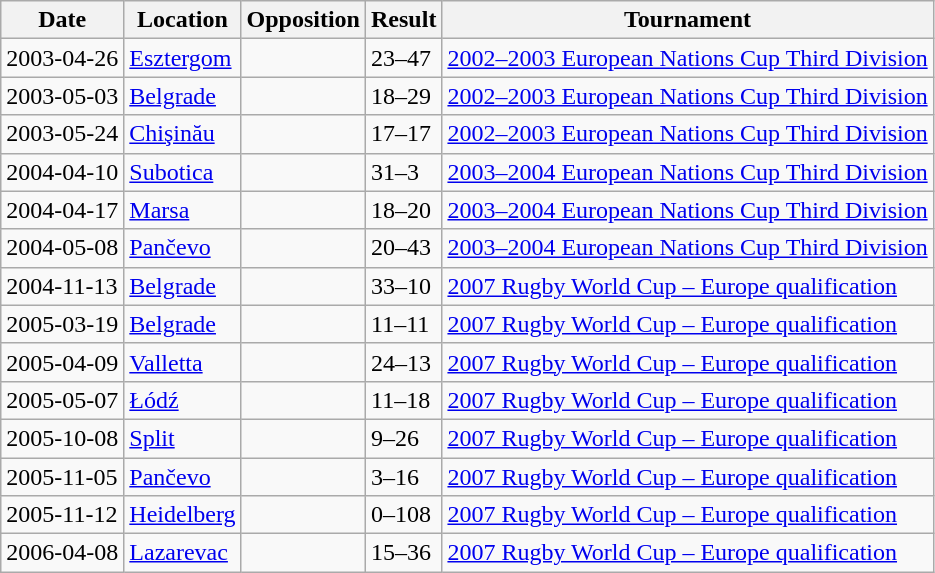<table class="wikitable sortable" style="border:1px solid #CCCCCC">
<tr align="left">
<th>Date</th>
<th>Location</th>
<th>Opposition</th>
<th>Result</th>
<th>Tournament</th>
</tr>
<tr>
<td>2003-04-26</td>
<td><a href='#'>Esztergom</a></td>
<td></td>
<td>23–47</td>
<td><a href='#'>2002–2003 European Nations Cup Third Division</a></td>
</tr>
<tr>
<td>2003-05-03</td>
<td><a href='#'>Belgrade</a></td>
<td></td>
<td>18–29</td>
<td><a href='#'>2002–2003 European Nations Cup Third Division</a></td>
</tr>
<tr>
<td>2003-05-24</td>
<td><a href='#'>Chişinău</a></td>
<td></td>
<td>17–17</td>
<td><a href='#'>2002–2003 European Nations Cup Third Division</a></td>
</tr>
<tr>
<td>2004-04-10</td>
<td><a href='#'>Subotica</a></td>
<td></td>
<td>31–3</td>
<td><a href='#'>2003–2004 European Nations Cup Third Division</a></td>
</tr>
<tr>
<td>2004-04-17</td>
<td><a href='#'>Marsa</a></td>
<td></td>
<td>18–20</td>
<td><a href='#'>2003–2004 European Nations Cup Third Division</a></td>
</tr>
<tr>
<td>2004-05-08</td>
<td><a href='#'>Pančevo</a></td>
<td></td>
<td>20–43</td>
<td><a href='#'>2003–2004 European Nations Cup Third Division</a></td>
</tr>
<tr>
<td>2004-11-13</td>
<td><a href='#'>Belgrade</a></td>
<td></td>
<td>33–10</td>
<td><a href='#'>2007 Rugby World Cup – Europe qualification</a></td>
</tr>
<tr>
<td>2005-03-19</td>
<td><a href='#'>Belgrade</a></td>
<td></td>
<td>11–11</td>
<td><a href='#'>2007 Rugby World Cup – Europe qualification</a></td>
</tr>
<tr>
<td>2005-04-09</td>
<td><a href='#'>Valletta</a></td>
<td></td>
<td>24–13</td>
<td><a href='#'>2007 Rugby World Cup – Europe qualification</a></td>
</tr>
<tr>
<td>2005-05-07</td>
<td><a href='#'>Łódź</a></td>
<td></td>
<td>11–18</td>
<td><a href='#'>2007 Rugby World Cup – Europe qualification</a></td>
</tr>
<tr>
<td>2005-10-08</td>
<td><a href='#'>Split</a></td>
<td></td>
<td>9–26</td>
<td><a href='#'>2007 Rugby World Cup – Europe qualification</a></td>
</tr>
<tr>
<td>2005-11-05</td>
<td><a href='#'>Pančevo</a></td>
<td></td>
<td>3–16</td>
<td><a href='#'>2007 Rugby World Cup – Europe qualification</a></td>
</tr>
<tr>
<td>2005-11-12</td>
<td><a href='#'>Heidelberg</a></td>
<td></td>
<td>0–108</td>
<td><a href='#'>2007 Rugby World Cup – Europe qualification</a></td>
</tr>
<tr>
<td>2006-04-08</td>
<td><a href='#'>Lazarevac</a></td>
<td></td>
<td>15–36</td>
<td><a href='#'>2007 Rugby World Cup – Europe qualification</a></td>
</tr>
</table>
